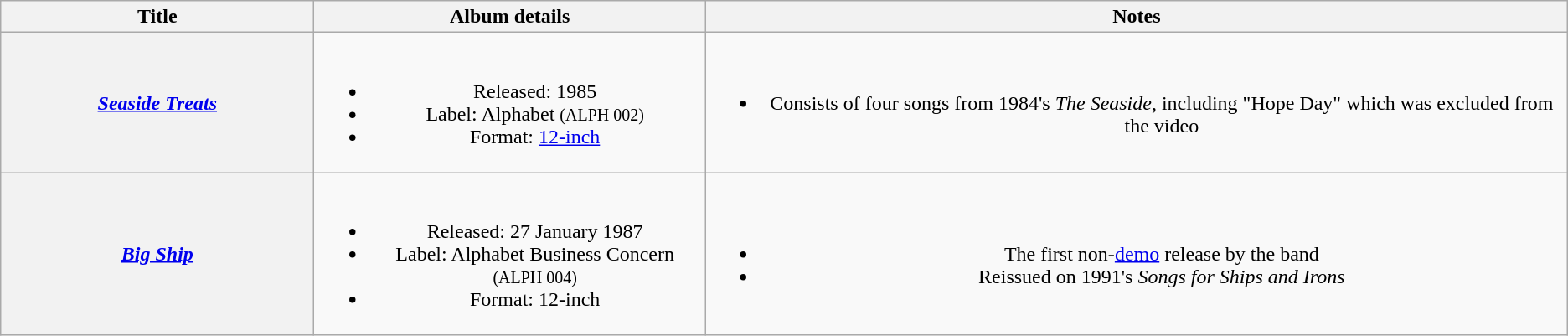<table class="wikitable plainrowheaders" style="text-align:center;">
<tr>
<th width="20%" scope="col">Title</th>
<th width="25%" scope="col">Album details</th>
<th width="55%" scope="col">Notes</th>
</tr>
<tr>
<th scope="row"><em><a href='#'>Seaside Treats</a></em></th>
<td><br><ul><li>Released: 1985</li><li>Label: Alphabet <small>(ALPH 002)</small></li><li>Format: <a href='#'>12-inch</a></li></ul></td>
<td><br><ul><li>Consists of four songs from 1984's <em>The Seaside</em>, including "Hope Day" which was excluded from the video</li></ul></td>
</tr>
<tr>
<th scope="row"><em><a href='#'>Big Ship</a></em></th>
<td><br><ul><li>Released: 27 January 1987</li><li>Label: Alphabet Business Concern <small>(ALPH 004)</small></li><li>Format: 12-inch</li></ul></td>
<td><br><ul><li>The first non-<a href='#'>demo</a> release by the band</li><li>Reissued on 1991's <em>Songs for Ships and Irons</em></li></ul></td>
</tr>
</table>
